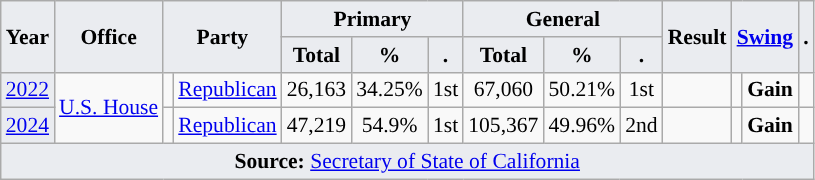<table class="wikitable" style="font-size:90%; text-align:center;">
<tr>
<th style="background-color:#EAECF0;" rowspan=2>Year</th>
<th style="background-color:#EAECF0;" rowspan=2>Office</th>
<th style="background-color:#EAECF0;" colspan=2 rowspan=2>Party</th>
<th style="background-color:#EAECF0;" colspan=3>Primary</th>
<th style="background-color:#EAECF0;" colspan=3>General</th>
<th style="background-color:#EAECF0;" rowspan=2>Result</th>
<th style="background-color:#EAECF0;" colspan=2 rowspan=2><a href='#'>Swing</a></th>
<th style="background-color:#EAECF0;" rowspan=2>.</th>
</tr>
<tr>
<th style="background-color:#EAECF0;">Total</th>
<th style="background-color:#EAECF0;">%</th>
<th style="background-color:#EAECF0;">.</th>
<th style="background-color:#EAECF0;">Total</th>
<th style="background-color:#EAECF0;">%</th>
<th style="background-color:#EAECF0;">.</th>
</tr>
<tr>
<td style="background-color:#EAECF0;"><a href='#'>2022</a></td>
<td rowspan="2"><a href='#'>U.S. House</a></td>
<td style="background-color:"></td>
<td><a href='#'>Republican</a></td>
<td>26,163</td>
<td>34.25%</td>
<td>1st</td>
<td>67,060</td>
<td>50.21%</td>
<td>1st</td>
<td></td>
<td style="background-color:"></td>
<td><strong>Gain</strong></td>
<td></td>
</tr>
<tr>
<td style="background-color:#EAECF0;"><a href='#'>2024</a></td>
<td style="background-color:"></td>
<td><a href='#'>Republican</a></td>
<td>47,219</td>
<td>54.9%</td>
<td>1st</td>
<td>105,367</td>
<td>49.96%</td>
<td>2nd</td>
<td></td>
<td style="background-color:"></td>
<td><strong>Gain</strong></td>
<td></td>
</tr>
<tr>
<td style="background-color:#EAECF0;" colspan=14><strong>Source:</strong> <a href='#'>Secretary of State of California</a>  </td>
</tr>
</table>
